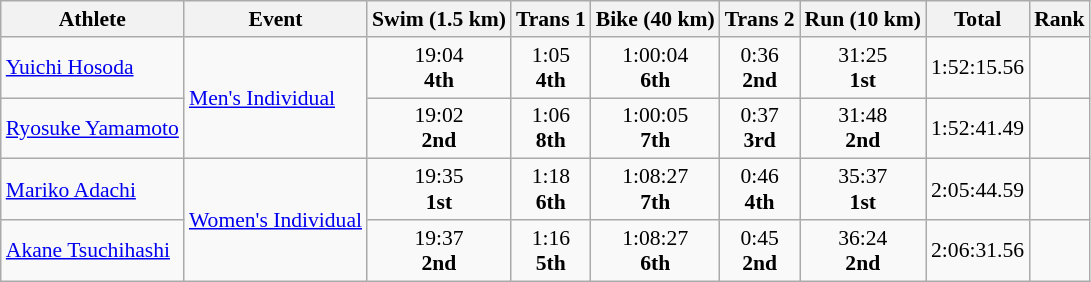<table class="wikitable" style="font-size:90%">
<tr>
<th>Athlete</th>
<th>Event</th>
<th>Swim (1.5 km)</th>
<th>Trans 1</th>
<th>Bike (40 km)</th>
<th>Trans 2</th>
<th>Run (10 km)</th>
<th>Total</th>
<th>Rank</th>
</tr>
<tr>
<td><a href='#'>Yuichi Hosoda</a></td>
<td rowspan=2><a href='#'>Men's Individual</a></td>
<td align=center>19:04<br><strong>4th</strong></td>
<td align=center>1:05<br><strong>4th</strong></td>
<td align=center>1:00:04<br><strong>6th</strong></td>
<td align=center>0:36<br><strong>2nd</strong></td>
<td align=center>31:25<br><strong>1st</strong></td>
<td align=center>1:52:15.56</td>
<td align=center></td>
</tr>
<tr>
<td><a href='#'>Ryosuke Yamamoto</a></td>
<td align=center>19:02<br><strong>2nd</strong></td>
<td align=center>1:06<br><strong>8th</strong></td>
<td align=center>1:00:05<br><strong>7th</strong></td>
<td align=center>0:37<br><strong>3rd</strong></td>
<td align=center>31:48<br><strong>2nd</strong></td>
<td align=center>1:52:41.49</td>
<td align=center></td>
</tr>
<tr>
<td><a href='#'>Mariko Adachi</a></td>
<td rowspan=2><a href='#'>Women's Individual</a></td>
<td align=center>19:35<br><strong>1st</strong></td>
<td align=center>1:18<br><strong>6th</strong></td>
<td align=center>1:08:27<br><strong>7th</strong></td>
<td align=center>0:46<br><strong>4th</strong></td>
<td align=center>35:37<br><strong>1st</strong></td>
<td align=center>2:05:44.59</td>
<td align=center></td>
</tr>
<tr>
<td><a href='#'>Akane Tsuchihashi</a></td>
<td align=center>19:37<br><strong>2nd</strong></td>
<td align=center>1:16<br><strong>5th</strong></td>
<td align=center>1:08:27<br><strong>6th</strong></td>
<td align=center>0:45<br><strong>2nd</strong></td>
<td align=center>36:24<br><strong>2nd</strong></td>
<td align=center>2:06:31.56</td>
<td align=center></td>
</tr>
</table>
